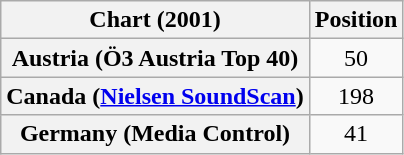<table class="wikitable sortable plainrowheaders">
<tr>
<th>Chart (2001)</th>
<th>Position</th>
</tr>
<tr>
<th scope="row">Austria (Ö3 Austria Top 40)</th>
<td align="center">50</td>
</tr>
<tr>
<th scope="row">Canada (<a href='#'>Nielsen SoundScan</a>)</th>
<td align="center">198</td>
</tr>
<tr>
<th scope="row">Germany (Media Control)</th>
<td align="center">41</td>
</tr>
</table>
